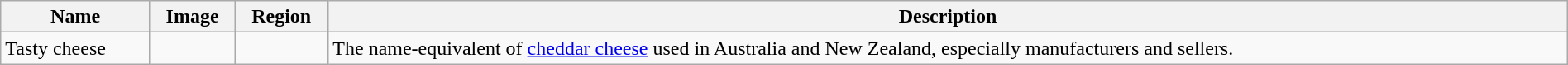<table class="wikitable sortable" style="width:100%">
<tr>
<th>Name</th>
<th class="unsortable">Image</th>
<th>Region</th>
<th>Description</th>
</tr>
<tr>
<td>Tasty cheese</td>
<td></td>
<td></td>
<td>The name-equivalent of <a href='#'>cheddar cheese</a> used in Australia and New Zealand, especially manufacturers and sellers.</td>
</tr>
</table>
